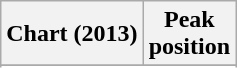<table class="wikitable sortable" border="1">
<tr>
<th>Chart (2013)</th>
<th>Peak<br>position</th>
</tr>
<tr>
</tr>
<tr>
</tr>
</table>
